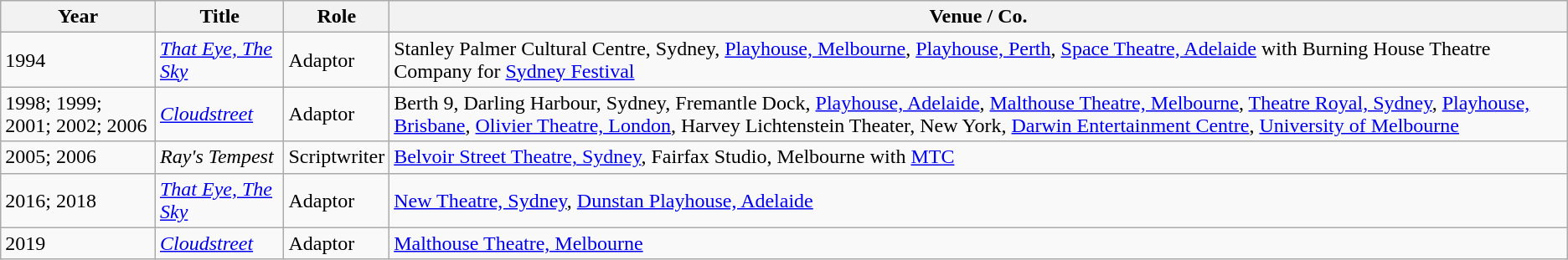<table class="wikitable">
<tr>
<th>Year</th>
<th>Title</th>
<th>Role</th>
<th>Venue / Co.</th>
</tr>
<tr>
<td>1994</td>
<td><em><a href='#'>That Eye, The Sky</a></em></td>
<td>Adaptor</td>
<td>Stanley Palmer Cultural Centre, Sydney, <a href='#'>Playhouse, Melbourne</a>, <a href='#'>Playhouse, Perth</a>, <a href='#'>Space Theatre, Adelaide</a> with Burning House Theatre Company for <a href='#'>Sydney Festival</a></td>
</tr>
<tr>
<td>1998; 1999; 2001; 2002; 2006</td>
<td><em><a href='#'>Cloudstreet</a></em></td>
<td>Adaptor</td>
<td>Berth 9, Darling Harbour, Sydney, Fremantle Dock, <a href='#'>Playhouse, Adelaide</a>, <a href='#'>Malthouse Theatre, Melbourne</a>, <a href='#'>Theatre Royal, Sydney</a>, <a href='#'>Playhouse, Brisbane</a>, <a href='#'>Olivier Theatre, London</a>, Harvey Lichtenstein Theater, New York, <a href='#'>Darwin Entertainment Centre</a>, <a href='#'>University of Melbourne</a></td>
</tr>
<tr>
<td>2005; 2006</td>
<td><em>Ray's Tempest</em></td>
<td>Scriptwriter</td>
<td><a href='#'>Belvoir Street Theatre, Sydney</a>, Fairfax Studio, Melbourne with <a href='#'>MTC</a></td>
</tr>
<tr>
<td>2016; 2018</td>
<td><em><a href='#'>That Eye, The Sky</a></em></td>
<td>Adaptor</td>
<td><a href='#'>New Theatre, Sydney</a>, <a href='#'>Dunstan Playhouse, Adelaide</a></td>
</tr>
<tr>
<td>2019</td>
<td><em><a href='#'>Cloudstreet</a></em></td>
<td>Adaptor</td>
<td><a href='#'>Malthouse Theatre, Melbourne</a></td>
</tr>
</table>
